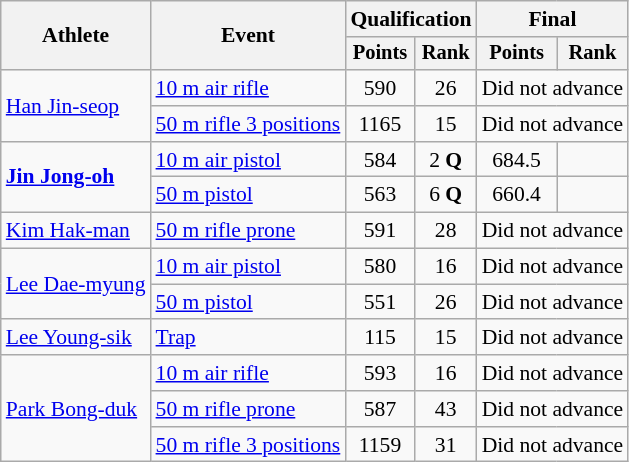<table class="wikitable" style="font-size:90%">
<tr>
<th rowspan="2">Athlete</th>
<th rowspan="2">Event</th>
<th colspan=2>Qualification</th>
<th colspan=2>Final</th>
</tr>
<tr style="font-size:95%">
<th>Points</th>
<th>Rank</th>
<th>Points</th>
<th>Rank</th>
</tr>
<tr align=center>
<td align=left rowspan=2><a href='#'>Han Jin-seop</a></td>
<td align=left><a href='#'>10 m air rifle</a></td>
<td>590</td>
<td>26</td>
<td colspan=2>Did not advance</td>
</tr>
<tr align=center>
<td align=left><a href='#'>50 m rifle 3 positions</a></td>
<td>1165</td>
<td>15</td>
<td colspan=2>Did not advance</td>
</tr>
<tr align=center>
<td align=left rowspan=2><strong><a href='#'>Jin Jong-oh</a></strong></td>
<td align=left><a href='#'>10 m air pistol</a></td>
<td>584</td>
<td>2 <strong>Q</strong></td>
<td>684.5</td>
<td></td>
</tr>
<tr align=center>
<td align=left><a href='#'>50 m pistol</a></td>
<td>563</td>
<td>6 <strong>Q</strong></td>
<td>660.4</td>
<td></td>
</tr>
<tr align=center>
<td align=left><a href='#'>Kim Hak-man</a></td>
<td align=left><a href='#'>50 m rifle prone</a></td>
<td>591</td>
<td>28</td>
<td colspan=2>Did not advance</td>
</tr>
<tr align=center>
<td align=left rowspan=2><a href='#'>Lee Dae-myung</a></td>
<td align=left><a href='#'>10 m air pistol</a></td>
<td>580</td>
<td>16</td>
<td colspan=2>Did not advance</td>
</tr>
<tr align=center>
<td align=left><a href='#'>50 m pistol</a></td>
<td>551</td>
<td>26</td>
<td colspan=2>Did not advance</td>
</tr>
<tr align=center>
<td align=left><a href='#'>Lee Young-sik</a></td>
<td align=left><a href='#'>Trap</a></td>
<td>115</td>
<td>15</td>
<td colspan=2>Did not advance</td>
</tr>
<tr align=center>
<td align=left rowspan=3><a href='#'>Park Bong-duk</a></td>
<td align=left><a href='#'>10 m air rifle</a></td>
<td>593</td>
<td>16</td>
<td colspan=2>Did not advance</td>
</tr>
<tr align=center>
<td align=left><a href='#'>50 m rifle prone</a></td>
<td>587</td>
<td>43</td>
<td colspan=2>Did not advance</td>
</tr>
<tr align=center>
<td align=left><a href='#'>50 m rifle 3 positions</a></td>
<td>1159</td>
<td>31</td>
<td colspan=2>Did not advance</td>
</tr>
</table>
